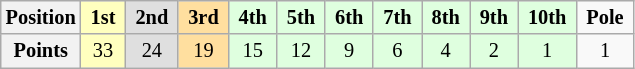<table class="wikitable" style="font-size:85%; text-align:center">
<tr>
<th>Position</th>
<td style="background:#FFFFBF;"> <strong>1st</strong> </td>
<td style="background:#DFDFDF;"> <strong>2nd</strong> </td>
<td style="background:#FFDF9F;"> <strong>3rd</strong> </td>
<td style="background:#DFFFDF;"> <strong>4th</strong> </td>
<td style="background:#DFFFDF;"> <strong>5th</strong> </td>
<td style="background:#DFFFDF;"> <strong>6th</strong> </td>
<td style="background:#DFFFDF;"> <strong>7th</strong> </td>
<td style="background:#DFFFDF;"> <strong>8th</strong> </td>
<td style="background:#DFFFDF;"> <strong>9th</strong> </td>
<td style="background:#DFFFDF;"> <strong>10th</strong> </td>
<td> <strong>Pole</strong> </td>
</tr>
<tr>
<th>Points</th>
<td style="background:#FFFFBF;">33</td>
<td style="background:#DFDFDF;">24</td>
<td style="background:#FFDF9F;">19</td>
<td style="background:#DFFFDF;">15</td>
<td style="background:#DFFFDF;">12</td>
<td style="background:#DFFFDF;">9</td>
<td style="background:#DFFFDF;">6</td>
<td style="background:#DFFFDF;">4</td>
<td style="background:#DFFFDF;">2</td>
<td style="background:#DFFFDF;">1</td>
<td>1</td>
</tr>
</table>
